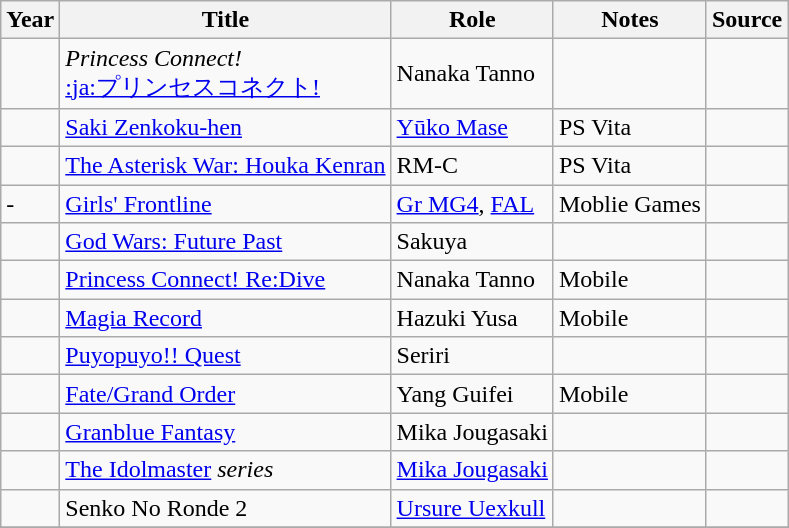<table class="wikitable sortable plainrowheaders">
<tr>
<th>Year</th>
<th>Title</th>
<th>Role</th>
<th class="unsortable">Notes</th>
<th class="unsortable">Source</th>
</tr>
<tr>
<td></td>
<td><em>Princess Connect!</em><br><a href='#'>:ja:プリンセスコネクト!</a><em></td>
<td>Nanaka Tanno</td>
<td></td>
<td></td>
</tr>
<tr>
<td></td>
<td></em><a href='#'>Saki Zenkoku-hen</a><em></td>
<td><a href='#'>Yūko Mase</a></td>
<td>PS Vita</td>
<td></td>
</tr>
<tr>
<td></td>
<td></em><a href='#'>The Asterisk War: Houka Kenran</a><em></td>
<td>RM-C</td>
<td>PS Vita</td>
<td></td>
</tr>
<tr>
<td>-</td>
<td></em><a href='#'>Girls' Frontline</a><em></td>
<td><a href='#'>Gr MG4</a>, <a href='#'>FAL</a></td>
<td>Moblie Games</td>
<td></td>
</tr>
<tr>
<td></td>
<td></em><a href='#'>God Wars: Future Past</a><em></td>
<td>Sakuya</td>
<td></td>
<td></td>
</tr>
<tr>
<td></td>
<td></em><a href='#'>Princess Connect! Re:Dive</a><em></td>
<td>Nanaka Tanno</td>
<td>Mobile</td>
<td></td>
</tr>
<tr>
<td></td>
<td></em><a href='#'>Magia Record</a><em></td>
<td>Hazuki Yusa</td>
<td>Mobile</td>
<td></td>
</tr>
<tr>
<td></td>
<td></em><a href='#'>Puyopuyo!! Quest</a><em></td>
<td>Seriri</td>
<td></td>
<td></td>
</tr>
<tr>
<td></td>
<td></em><a href='#'>Fate/Grand Order</a><em></td>
<td>Yang Guifei</td>
<td>Mobile</td>
<td></td>
</tr>
<tr>
<td></td>
<td></em><a href='#'>Granblue Fantasy</a><em></td>
<td>Mika Jougasaki</td>
<td></td>
<td></td>
</tr>
<tr>
<td></td>
<td></em><a href='#'>The Idolmaster</a><em> series</td>
<td><a href='#'>Mika Jougasaki</a></td>
<td></td>
<td></td>
</tr>
<tr>
<td></td>
<td></em>Senko No Ronde 2<em></td>
<td><a href='#'>Ursure Uexkull</a></td>
<td></td>
<td></td>
</tr>
<tr>
</tr>
</table>
